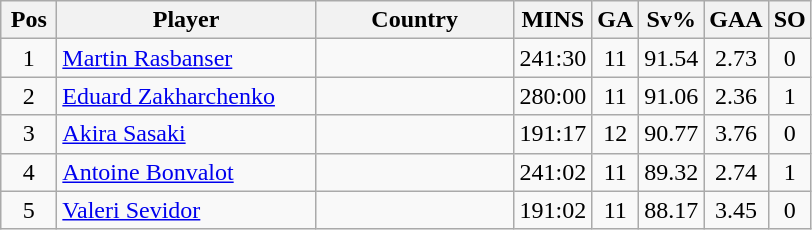<table class="wikitable sortable" style="text-align: center;">
<tr>
<th width=30>Pos</th>
<th width=165>Player</th>
<th width=125>Country</th>
<th width=20>MINS</th>
<th width=20>GA</th>
<th width=20>Sv%</th>
<th width=20>GAA</th>
<th width=20>SO</th>
</tr>
<tr>
<td>1</td>
<td align=left><a href='#'>Martin Rasbanser</a></td>
<td align=left></td>
<td>241:30</td>
<td>11</td>
<td>91.54</td>
<td>2.73</td>
<td>0</td>
</tr>
<tr>
<td>2</td>
<td align=left><a href='#'>Eduard Zakharchenko</a></td>
<td align=left></td>
<td>280:00</td>
<td>11</td>
<td>91.06</td>
<td>2.36</td>
<td>1</td>
</tr>
<tr>
<td>3</td>
<td align=left><a href='#'>Akira Sasaki</a></td>
<td align=left></td>
<td>191:17</td>
<td>12</td>
<td>90.77</td>
<td>3.76</td>
<td>0</td>
</tr>
<tr>
<td>4</td>
<td align=left><a href='#'>Antoine Bonvalot</a></td>
<td align=left></td>
<td>241:02</td>
<td>11</td>
<td>89.32</td>
<td>2.74</td>
<td>1</td>
</tr>
<tr>
<td>5</td>
<td align=left><a href='#'>Valeri Sevidor</a></td>
<td align=left></td>
<td>191:02</td>
<td>11</td>
<td>88.17</td>
<td>3.45</td>
<td>0</td>
</tr>
</table>
